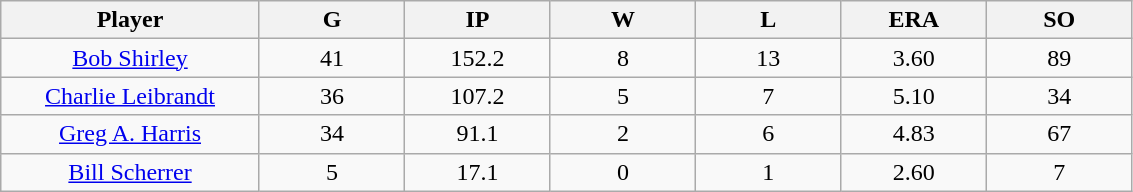<table class="wikitable sortable">
<tr>
<th bgcolor="#DDDDFF" width="16%">Player</th>
<th bgcolor="#DDDDFF" width="9%">G</th>
<th bgcolor="#DDDDFF" width="9%">IP</th>
<th bgcolor="#DDDDFF" width="9%">W</th>
<th bgcolor="#DDDDFF" width="9%">L</th>
<th bgcolor="#DDDDFF" width="9%">ERA</th>
<th bgcolor="#DDDDFF" width="9%">SO</th>
</tr>
<tr align=center>
<td><a href='#'>Bob Shirley</a></td>
<td>41</td>
<td>152.2</td>
<td>8</td>
<td>13</td>
<td>3.60</td>
<td>89</td>
</tr>
<tr align=center>
<td><a href='#'>Charlie Leibrandt</a></td>
<td>36</td>
<td>107.2</td>
<td>5</td>
<td>7</td>
<td>5.10</td>
<td>34</td>
</tr>
<tr align=center>
<td><a href='#'>Greg A. Harris</a></td>
<td>34</td>
<td>91.1</td>
<td>2</td>
<td>6</td>
<td>4.83</td>
<td>67</td>
</tr>
<tr align=center>
<td><a href='#'>Bill Scherrer</a></td>
<td>5</td>
<td>17.1</td>
<td>0</td>
<td>1</td>
<td>2.60</td>
<td>7</td>
</tr>
</table>
